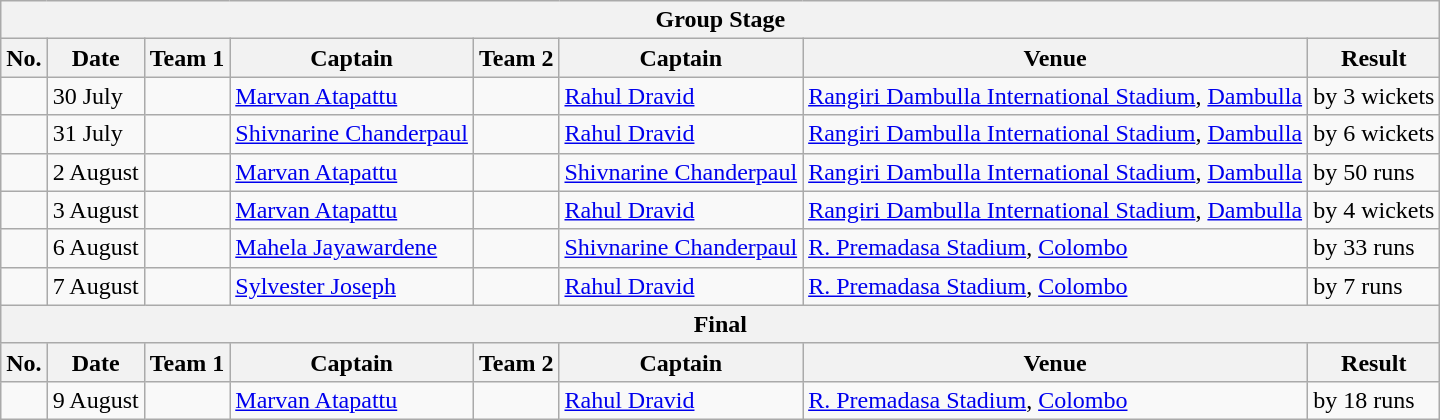<table class="wikitable">
<tr>
<th colspan="8">Group Stage</th>
</tr>
<tr>
<th>No.</th>
<th>Date</th>
<th>Team 1</th>
<th>Captain</th>
<th>Team 2</th>
<th>Captain</th>
<th>Venue</th>
<th>Result</th>
</tr>
<tr>
<td></td>
<td>30 July</td>
<td></td>
<td><a href='#'>Marvan Atapattu</a></td>
<td></td>
<td><a href='#'>Rahul Dravid</a></td>
<td><a href='#'>Rangiri Dambulla International Stadium</a>, <a href='#'>Dambulla</a></td>
<td> by 3 wickets</td>
</tr>
<tr>
<td></td>
<td>31 July</td>
<td></td>
<td><a href='#'>Shivnarine Chanderpaul</a></td>
<td></td>
<td><a href='#'>Rahul Dravid</a></td>
<td><a href='#'>Rangiri Dambulla International Stadium</a>, <a href='#'>Dambulla</a></td>
<td> by 6 wickets</td>
</tr>
<tr>
<td></td>
<td>2 August</td>
<td></td>
<td><a href='#'>Marvan Atapattu</a></td>
<td></td>
<td><a href='#'>Shivnarine Chanderpaul</a></td>
<td><a href='#'>Rangiri Dambulla International Stadium</a>, <a href='#'>Dambulla</a></td>
<td> by 50 runs</td>
</tr>
<tr>
<td></td>
<td>3 August</td>
<td></td>
<td><a href='#'>Marvan Atapattu</a></td>
<td></td>
<td><a href='#'>Rahul Dravid</a></td>
<td><a href='#'>Rangiri Dambulla International Stadium</a>, <a href='#'>Dambulla</a></td>
<td> by 4 wickets</td>
</tr>
<tr>
<td></td>
<td>6 August</td>
<td></td>
<td><a href='#'>Mahela Jayawardene</a></td>
<td></td>
<td><a href='#'>Shivnarine Chanderpaul</a></td>
<td><a href='#'>R. Premadasa Stadium</a>, <a href='#'>Colombo</a></td>
<td> by 33 runs</td>
</tr>
<tr>
<td></td>
<td>7 August</td>
<td></td>
<td><a href='#'>Sylvester Joseph</a></td>
<td></td>
<td><a href='#'>Rahul Dravid</a></td>
<td><a href='#'>R. Premadasa Stadium</a>, <a href='#'>Colombo</a></td>
<td> by 7 runs</td>
</tr>
<tr>
<th colspan="8">Final</th>
</tr>
<tr>
<th>No.</th>
<th>Date</th>
<th>Team 1</th>
<th>Captain</th>
<th>Team 2</th>
<th>Captain</th>
<th>Venue</th>
<th>Result</th>
</tr>
<tr>
<td></td>
<td>9 August</td>
<td></td>
<td><a href='#'>Marvan Atapattu</a></td>
<td></td>
<td><a href='#'>Rahul Dravid</a></td>
<td><a href='#'>R. Premadasa Stadium</a>, <a href='#'>Colombo</a></td>
<td> by 18 runs</td>
</tr>
</table>
